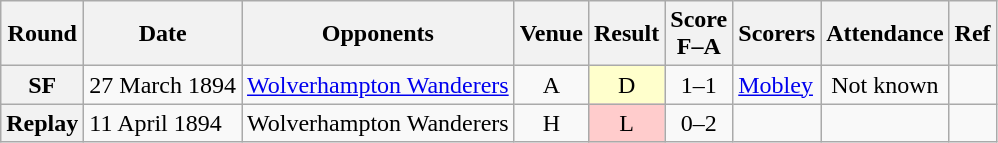<table class="wikitable" style=text-align:center>
<tr>
<th scope=col>Round</th>
<th scope=col>Date</th>
<th scope=col>Opponents</th>
<th scope=col>Venue</th>
<th scope=col>Result</th>
<th scope=col>Score<br>F–A</th>
<th scope=col>Scorers</th>
<th scope=col>Attendance</th>
<th scope=col>Ref</th>
</tr>
<tr>
<th scope=row>SF</th>
<td style=text-align:left>27 March 1894</td>
<td style=text-align:left><a href='#'>Wolverhampton Wanderers</a></td>
<td>A</td>
<td style=background:#ffc>D</td>
<td>1–1</td>
<td style=text-align:left><a href='#'>Mobley</a></td>
<td>Not known</td>
<td></td>
</tr>
<tr>
<th scope=row>Replay</th>
<td style=text-align:left>11 April 1894</td>
<td style=text-align:left>Wolverhampton Wanderers</td>
<td>H</td>
<td style=background:#fcc>L</td>
<td>0–2</td>
<td></td>
<td></td>
<td></td>
</tr>
</table>
